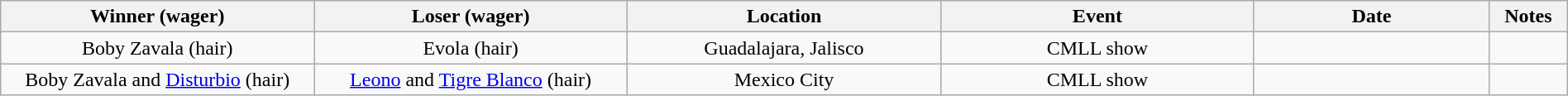<table class="wikitable sortable" width=100%  style="text-align: center">
<tr>
<th width=20% scope="col">Winner (wager)</th>
<th width=20% scope="col">Loser (wager)</th>
<th width=20% scope="col">Location</th>
<th width=20% scope="col">Event</th>
<th width=15% scope="col">Date</th>
<th class="unsortable" width=5% scope="col">Notes</th>
</tr>
<tr>
<td>Boby Zavala (hair)</td>
<td>Evola (hair)</td>
<td>Guadalajara, Jalisco</td>
<td>CMLL show</td>
<td></td>
<td></td>
</tr>
<tr>
<td>Boby Zavala and <a href='#'>Disturbio</a> (hair)</td>
<td><a href='#'>Leono</a> and <a href='#'>Tigre Blanco</a> (hair)</td>
<td>Mexico City</td>
<td>CMLL show</td>
<td></td>
<td></td>
</tr>
</table>
